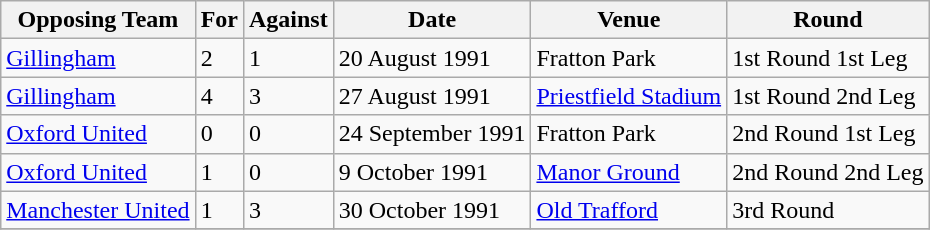<table class="wikitable">
<tr>
<th>Opposing Team</th>
<th>For</th>
<th>Against</th>
<th>Date</th>
<th>Venue</th>
<th>Round</th>
</tr>
<tr>
<td><a href='#'>Gillingham</a></td>
<td>2</td>
<td>1</td>
<td>20 August 1991</td>
<td>Fratton Park</td>
<td>1st Round 1st Leg</td>
</tr>
<tr>
<td><a href='#'>Gillingham</a></td>
<td>4</td>
<td>3</td>
<td>27 August 1991</td>
<td><a href='#'>Priestfield Stadium</a></td>
<td>1st Round 2nd Leg</td>
</tr>
<tr>
<td><a href='#'>Oxford United</a></td>
<td>0</td>
<td>0</td>
<td>24 September 1991</td>
<td>Fratton Park</td>
<td>2nd Round 1st Leg</td>
</tr>
<tr>
<td><a href='#'>Oxford United</a></td>
<td>1</td>
<td>0</td>
<td>9 October 1991</td>
<td><a href='#'>Manor Ground</a></td>
<td>2nd Round 2nd Leg</td>
</tr>
<tr>
<td><a href='#'>Manchester United</a></td>
<td>1</td>
<td>3</td>
<td>30 October 1991</td>
<td><a href='#'>Old Trafford</a></td>
<td>3rd Round</td>
</tr>
<tr>
</tr>
</table>
